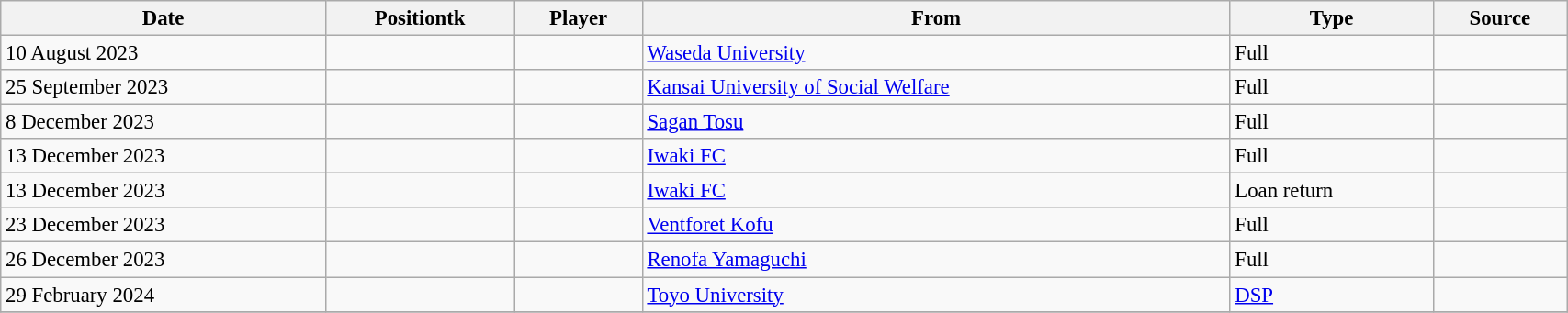<table class="wikitable sortable" style="width:90%; text-align:center; font-size:95%; text-align:left;">
<tr>
<th>Date</th>
<th>Positiontk</th>
<th>Player</th>
<th>From</th>
<th>Type</th>
<th>Source</th>
</tr>
<tr>
<td>10 August 2023</td>
<td></td>
<td></td>
<td> <a href='#'>Waseda University</a></td>
<td>Full</td>
<td></td>
</tr>
<tr>
<td>25 September 2023</td>
<td></td>
<td></td>
<td> <a href='#'>Kansai University of Social Welfare</a></td>
<td>Full</td>
<td></td>
</tr>
<tr>
<td>8 December 2023</td>
<td></td>
<td></td>
<td> <a href='#'>Sagan Tosu</a></td>
<td>Full</td>
<td></td>
</tr>
<tr>
<td>13 December 2023</td>
<td></td>
<td></td>
<td> <a href='#'>Iwaki FC</a></td>
<td>Full</td>
<td></td>
</tr>
<tr>
<td>13 December 2023</td>
<td></td>
<td></td>
<td> <a href='#'>Iwaki FC</a></td>
<td>Loan return</td>
<td></td>
</tr>
<tr>
<td>23 December 2023</td>
<td></td>
<td></td>
<td> <a href='#'>Ventforet Kofu</a></td>
<td>Full</td>
<td></td>
</tr>
<tr>
<td>26 December 2023</td>
<td></td>
<td></td>
<td> <a href='#'>Renofa Yamaguchi</a></td>
<td>Full</td>
<td></td>
</tr>
<tr>
<td>29 February 2024</td>
<td></td>
<td></td>
<td> <a href='#'>Toyo University</a></td>
<td><a href='#'>DSP</a></td>
<td></td>
</tr>
<tr>
</tr>
</table>
